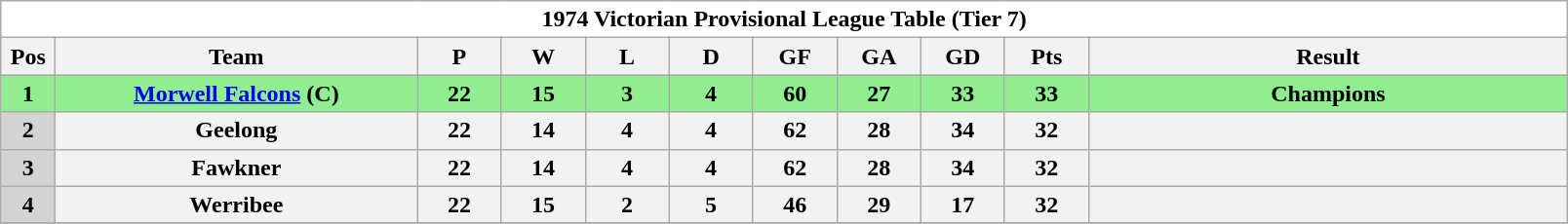<table class="wikitable">
<tr>
<th colspan=11 align="center" style="background:white">1974 Victorian Provisional League Table (Tier 7)</th>
</tr>
<tr>
<th align="center" width="30">Pos</th>
<th align="center" width="240">Team</th>
<th align="center" width="50">P</th>
<th align="center" width="50">W</th>
<th align="center" width="50">L</th>
<th align="center" width="50">D</th>
<th align="center" width="50">GF</th>
<th align="center" width="50">GA</th>
<th align="center" width="50">GD</th>
<th align="center" width="50">Pts</th>
<th align="center" width="320">Result</th>
</tr>
<tr>
<th style=background:lightgreen align="left">1</th>
<th style=background:lightgreen align="left"><a href='#'>Morwell Falcons</a> (C)</th>
<th style=background:lightgreen align="left">22</th>
<th style=background:lightgreen align="left">15</th>
<th style=background:lightgreen align="left">3</th>
<th style=background:lightgreen align="left">4</th>
<th style=background:lightgreen align="left">60</th>
<th style=background:lightgreen align="left">27</th>
<th style=background:lightgreen align="left">33</th>
<th style=background:lightgreen align="left">33</th>
<th style=background:lightgreen align="left">Champions</th>
</tr>
<tr>
<th align="center" style="background:lightgrey">2</th>
<th>Geelong</th>
<th>22</th>
<th>14</th>
<th>4</th>
<th>4</th>
<th>62</th>
<th>28</th>
<th>34</th>
<th>32</th>
<th></th>
</tr>
<tr>
<th align="center" style="background:lightgrey">3</th>
<th>Fawkner</th>
<th>22</th>
<th>14</th>
<th>4</th>
<th>4</th>
<th>62</th>
<th>28</th>
<th>34</th>
<th>32</th>
<th></th>
</tr>
<tr>
<th align="center" style="background:lightgrey">4</th>
<th>Werribee</th>
<th>22</th>
<th>15</th>
<th>2</th>
<th>5</th>
<th>46</th>
<th>29</th>
<th>17</th>
<th>32</th>
<th></th>
</tr>
<tr>
</tr>
</table>
